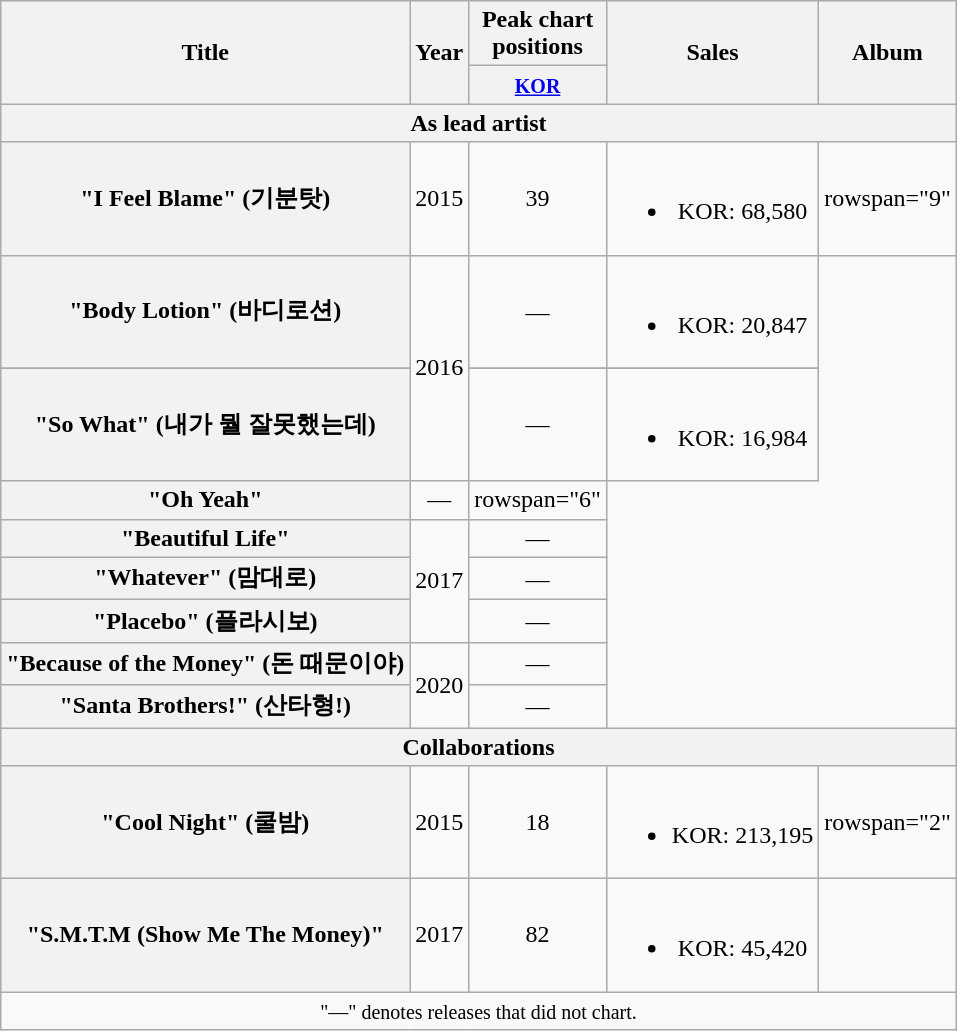<table class="wikitable plainrowheaders" style="text-align:center;">
<tr>
<th scope="col" rowspan="2">Title</th>
<th scope="col" rowspan="2">Year</th>
<th scope="col" colspan="1" style="width:5em;">Peak chart positions</th>
<th scope="col" rowspan="2">Sales</th>
<th scope="col" rowspan="2">Album</th>
</tr>
<tr>
<th><small><a href='#'>KOR</a></small><br></th>
</tr>
<tr>
<th scope="col" colspan="5">As lead artist</th>
</tr>
<tr>
<th scope="row">"I Feel Blame" (기분탓)<br></th>
<td>2015</td>
<td>39</td>
<td><br><ul><li>KOR: 68,580</li></ul></td>
<td>rowspan="9" </td>
</tr>
<tr>
<th scope="row">"Body Lotion" (바디로션)<br></th>
<td rowspan="3">2016</td>
<td>—</td>
<td><br><ul><li>KOR: 20,847</li></ul></td>
</tr>
<tr>
</tr>
<tr>
<th scope="row">"So What" (내가 뭘 잘못했는데)<br></th>
<td>—</td>
<td><br><ul><li>KOR: 16,984</li></ul></td>
</tr>
<tr>
<th scope="row">"Oh Yeah"</th>
<td>—</td>
<td>rowspan="6" </td>
</tr>
<tr>
<th scope="row">"Beautiful Life"</th>
<td rowspan="3">2017</td>
<td>—</td>
</tr>
<tr>
<th scope="row">"Whatever" (맘대로)<br></th>
<td>—</td>
</tr>
<tr>
<th scope="row">"Placebo" (플라시보)<br></th>
<td>—</td>
</tr>
<tr>
<th scope="row">"Because of the Money" (돈 때문이야)<br></th>
<td rowspan="2">2020</td>
<td>—</td>
</tr>
<tr>
<th scope="row">"Santa Brothers!" (산타형!)<br></th>
<td>—</td>
</tr>
<tr>
<th scope="col" colspan="5">Collaborations</th>
</tr>
<tr>
<th scope="row">"Cool Night" (쿨밤)<br></th>
<td>2015</td>
<td>18</td>
<td><br><ul><li>KOR: 213,195</li></ul></td>
<td>rowspan="2" </td>
</tr>
<tr>
<th scope="row">"S.M.T.M (Show Me The Money)"<br></th>
<td>2017</td>
<td>82</td>
<td><br><ul><li>KOR: 45,420</li></ul></td>
</tr>
<tr>
<td colspan="5" align="center"><small>"—" denotes releases that did not chart.</small></td>
</tr>
</table>
